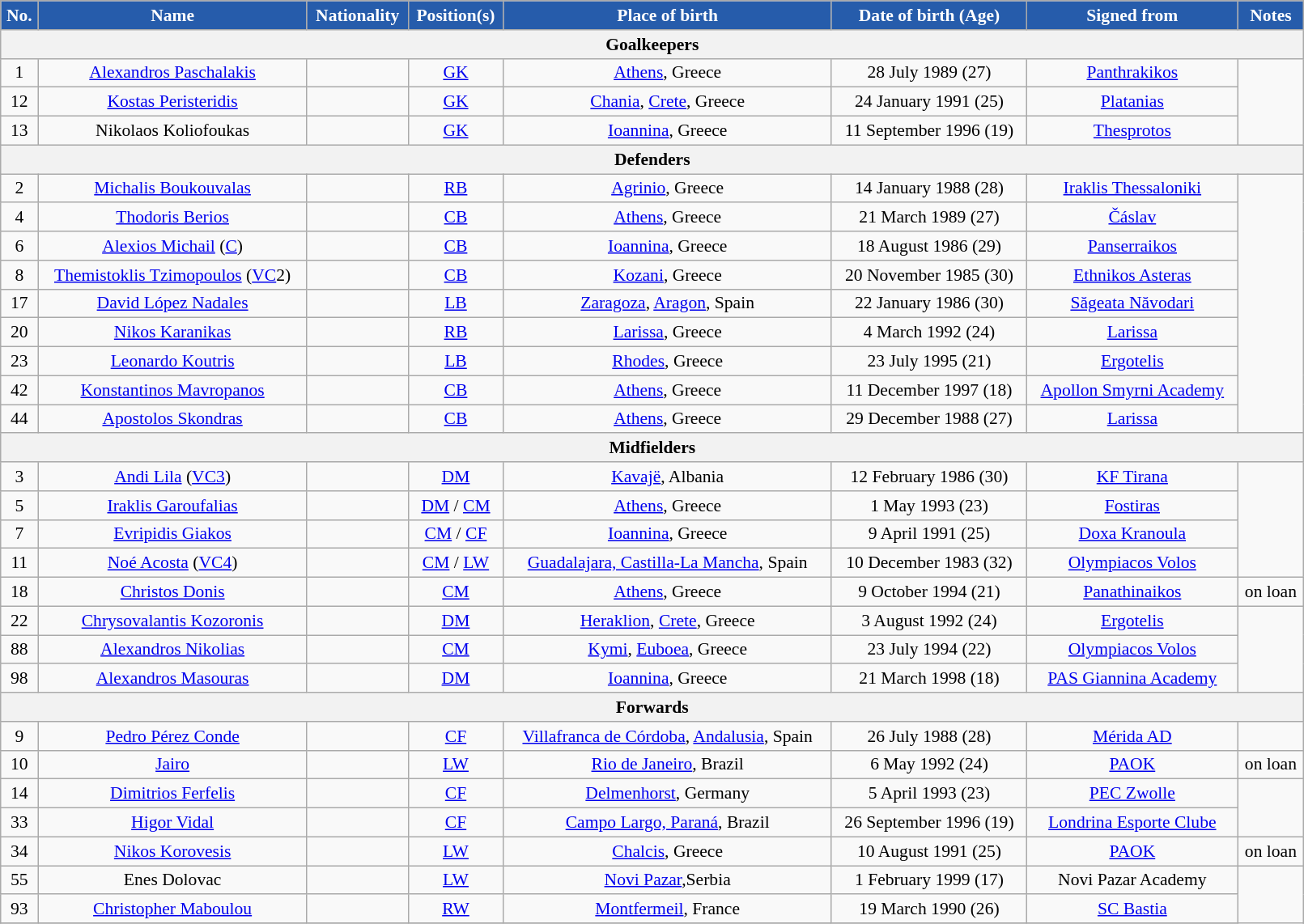<table class="wikitable" style="text-align:center; font-size:90%; width:85%;">
<tr>
<th style="background:#265cab; color:white; text-align:center;">No.</th>
<th style="background:#265cab; color:white; text-align:center;">Name</th>
<th style="background:#265cab; color:white; text-align:center;">Nationality</th>
<th style="background:#265cab; color:white; text-align:center;">Position(s)</th>
<th style="background:#265cab; color:white; text-align:center;">Place of birth</th>
<th style="background:#265cab; color:white; text-align:center;">Date of birth (Age)</th>
<th style="background:#265cab; color:white; text-align:center;">Signed from</th>
<th style="background:#265cab; color:white; text-align:center;">Notes</th>
</tr>
<tr>
<th colspan="8" style="text-align:center;">Goalkeepers</th>
</tr>
<tr>
<td>1</td>
<td><a href='#'>Alexandros Paschalakis</a></td>
<td></td>
<td><a href='#'>GK</a></td>
<td><a href='#'>Athens</a>, Greece</td>
<td>28 July 1989 (27)</td>
<td> <a href='#'>Panthrakikos</a></td>
</tr>
<tr>
<td>12</td>
<td><a href='#'>Kostas Peristeridis</a></td>
<td></td>
<td><a href='#'>GK</a></td>
<td><a href='#'>Chania</a>, <a href='#'>Crete</a>, Greece</td>
<td>24 January 1991 (25)</td>
<td> <a href='#'>Platanias</a></td>
</tr>
<tr>
<td>13</td>
<td>Nikolaos Koliofoukas</td>
<td></td>
<td><a href='#'>GK</a></td>
<td><a href='#'>Ioannina</a>, Greece</td>
<td>11 September 1996 (19)</td>
<td> <a href='#'>Thesprotos</a></td>
</tr>
<tr>
<th colspan="8" style="text-align:center;">Defenders</th>
</tr>
<tr>
<td>2</td>
<td><a href='#'>Michalis Boukouvalas</a></td>
<td></td>
<td><a href='#'>RB</a></td>
<td><a href='#'>Agrinio</a>, Greece</td>
<td>14 January 1988 (28)</td>
<td> <a href='#'>Iraklis Thessaloniki</a></td>
</tr>
<tr>
<td>4</td>
<td><a href='#'>Thodoris Berios</a></td>
<td></td>
<td><a href='#'>CB</a></td>
<td><a href='#'>Athens</a>, Greece</td>
<td>21 March 1989 (27)</td>
<td> <a href='#'>Čáslav</a></td>
</tr>
<tr>
<td>6</td>
<td><a href='#'>Alexios Michail</a> (<a href='#'>C</a>)</td>
<td></td>
<td><a href='#'>CB</a></td>
<td><a href='#'>Ioannina</a>, Greece</td>
<td>18 August 1986 (29)</td>
<td> <a href='#'>Panserraikos</a></td>
</tr>
<tr>
<td>8</td>
<td><a href='#'>Themistoklis Tzimopoulos</a> (<a href='#'>VC</a>2)</td>
<td></td>
<td><a href='#'>CB</a></td>
<td><a href='#'>Kozani</a>, Greece</td>
<td>20 November 1985 (30)</td>
<td> <a href='#'>Ethnikos Asteras</a></td>
</tr>
<tr>
<td>17</td>
<td><a href='#'>David López Nadales</a></td>
<td></td>
<td><a href='#'>LB</a></td>
<td><a href='#'>Zaragoza</a>, <a href='#'>Aragon</a>, Spain</td>
<td>22 January 1986 (30)</td>
<td> <a href='#'>Săgeata Năvodari</a></td>
</tr>
<tr>
<td>20</td>
<td><a href='#'>Nikos Karanikas</a></td>
<td></td>
<td><a href='#'>RB</a></td>
<td><a href='#'>Larissa</a>, Greece</td>
<td>4 March 1992 (24)</td>
<td> <a href='#'>Larissa</a></td>
</tr>
<tr>
<td>23</td>
<td><a href='#'>Leonardo Koutris</a></td>
<td></td>
<td><a href='#'>LB</a></td>
<td><a href='#'>Rhodes</a>, Greece</td>
<td>23 July 1995 (21)</td>
<td> <a href='#'>Ergotelis</a></td>
</tr>
<tr>
<td>42</td>
<td><a href='#'>Konstantinos Mavropanos</a></td>
<td></td>
<td><a href='#'>CB</a></td>
<td><a href='#'>Athens</a>, Greece</td>
<td>11 December 1997 (18)</td>
<td> <a href='#'>Apollon Smyrni Academy</a></td>
</tr>
<tr>
<td>44</td>
<td><a href='#'>Apostolos Skondras</a></td>
<td></td>
<td><a href='#'>CB</a></td>
<td><a href='#'>Athens</a>, Greece</td>
<td>29 December 1988 (27)</td>
<td> <a href='#'>Larissa</a></td>
</tr>
<tr>
<th colspan="8" style="text-align:center;">Midfielders</th>
</tr>
<tr>
<td>3</td>
<td><a href='#'>Andi Lila</a> (<a href='#'>VC3</a>)</td>
<td></td>
<td><a href='#'>DM</a></td>
<td><a href='#'>Kavajë</a>, Albania</td>
<td>12 February 1986 (30)</td>
<td> <a href='#'>KF Tirana</a></td>
</tr>
<tr>
<td>5</td>
<td><a href='#'>Iraklis Garoufalias</a></td>
<td></td>
<td><a href='#'>DM</a> / <a href='#'>CM</a></td>
<td><a href='#'>Athens</a>, Greece</td>
<td>1 May 1993 (23)</td>
<td> <a href='#'>Fostiras</a></td>
</tr>
<tr>
<td>7</td>
<td><a href='#'>Evripidis Giakos</a></td>
<td></td>
<td><a href='#'>CM</a> / <a href='#'>CF</a></td>
<td><a href='#'>Ioannina</a>, Greece</td>
<td>9 April 1991 (25)</td>
<td> <a href='#'>Doxa Kranoula</a></td>
</tr>
<tr>
<td>11</td>
<td><a href='#'>Noé Acosta</a> (<a href='#'>VC4</a>)</td>
<td></td>
<td><a href='#'>CM</a> / <a href='#'>LW</a></td>
<td><a href='#'>Guadalajara, Castilla-La Mancha</a>, Spain</td>
<td>10 December 1983 (32)</td>
<td> <a href='#'>Olympiacos Volos</a></td>
</tr>
<tr>
<td>18</td>
<td><a href='#'>Christos Donis</a></td>
<td></td>
<td><a href='#'>CM</a></td>
<td><a href='#'>Athens</a>, Greece</td>
<td>9 October 1994 (21)</td>
<td> <a href='#'>Panathinaikos</a></td>
<td>on loan</td>
</tr>
<tr>
<td>22</td>
<td><a href='#'>Chrysovalantis Kozoronis</a></td>
<td></td>
<td><a href='#'>DM</a></td>
<td><a href='#'>Heraklion</a>, <a href='#'>Crete</a>, Greece</td>
<td>3 August 1992 (24)</td>
<td> <a href='#'>Ergotelis</a></td>
</tr>
<tr>
<td>88</td>
<td><a href='#'>Alexandros Nikolias</a></td>
<td></td>
<td><a href='#'>CM</a></td>
<td><a href='#'>Kymi</a>, <a href='#'>Euboea</a>, Greece</td>
<td>23 July 1994 (22)</td>
<td> <a href='#'>Olympiacos Volos</a></td>
</tr>
<tr>
<td>98</td>
<td><a href='#'>Alexandros Masouras</a></td>
<td></td>
<td><a href='#'>DM</a></td>
<td><a href='#'>Ioannina</a>, Greece</td>
<td>21 March 1998 (18)</td>
<td> <a href='#'>PAS Giannina Academy</a></td>
</tr>
<tr>
<th colspan="8" style="text-align:center;">Forwards</th>
</tr>
<tr>
<td>9</td>
<td><a href='#'>Pedro Pérez Conde</a></td>
<td></td>
<td><a href='#'>CF</a></td>
<td><a href='#'>Villafranca de Córdoba</a>, <a href='#'>Andalusia</a>, Spain</td>
<td>26 July 1988 (28)</td>
<td> <a href='#'>Mérida AD</a></td>
</tr>
<tr>
<td>10</td>
<td><a href='#'>Jairo</a></td>
<td></td>
<td><a href='#'>LW</a></td>
<td><a href='#'>Rio de Janeiro</a>, Brazil</td>
<td>6 May 1992 (24)</td>
<td> <a href='#'>PAOK</a></td>
<td>on loan</td>
</tr>
<tr>
<td>14</td>
<td><a href='#'>Dimitrios Ferfelis</a></td>
<td></td>
<td><a href='#'>CF</a></td>
<td><a href='#'>Delmenhorst</a>, Germany</td>
<td>5 April 1993 (23)</td>
<td> <a href='#'>PEC Zwolle</a></td>
</tr>
<tr>
<td>33</td>
<td><a href='#'>Higor Vidal</a></td>
<td></td>
<td><a href='#'>CF</a></td>
<td><a href='#'>Campo Largo, Paraná</a>, Brazil</td>
<td>26 September 1996 (19)</td>
<td> <a href='#'>Londrina Esporte Clube</a></td>
</tr>
<tr>
<td>34</td>
<td><a href='#'>Nikos Korovesis</a></td>
<td></td>
<td><a href='#'>LW</a></td>
<td><a href='#'>Chalcis</a>, Greece</td>
<td>10 August 1991 (25)</td>
<td> <a href='#'>PAOK</a></td>
<td>on loan</td>
</tr>
<tr>
<td>55</td>
<td>Enes Dolovac</td>
<td></td>
<td><a href='#'>LW</a></td>
<td><a href='#'>Novi Pazar</a>,Serbia</td>
<td>1 February 1999 (17)</td>
<td> Novi Pazar Academy</td>
</tr>
<tr>
<td>93</td>
<td><a href='#'>Christopher Maboulou</a></td>
<td></td>
<td><a href='#'>RW</a></td>
<td><a href='#'>Montfermeil</a>, France</td>
<td>19 March 1990 (26)</td>
<td> <a href='#'>SC Bastia</a></td>
</tr>
<tr>
</tr>
</table>
